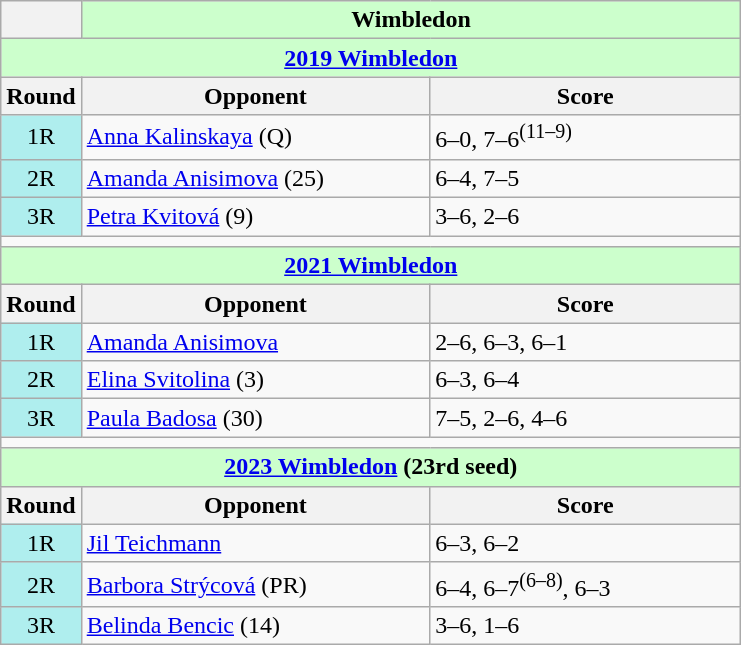<table class="wikitable">
<tr>
<th></th>
<th colspan=2 style="background:#cfc;">Wimbledon</th>
</tr>
<tr>
<th colspan=3 style="background:#cfc;"><a href='#'>2019 Wimbledon</a></th>
</tr>
<tr>
<th>Round</th>
<th width=225>Opponent</th>
<th width=200>Score</th>
</tr>
<tr>
<td style="text-align:center; background:#afeeee;">1R</td>
<td> <a href='#'>Anna Kalinskaya</a> (Q)</td>
<td>6–0, 7–6<sup>(11–9)</sup></td>
</tr>
<tr>
<td style="text-align:center; background:#afeeee;">2R</td>
<td> <a href='#'>Amanda Anisimova</a> (25)</td>
<td>6–4, 7–5</td>
</tr>
<tr>
<td style="text-align:center; background:#afeeee;">3R</td>
<td> <a href='#'>Petra Kvitová</a> (9)</td>
<td>3–6, 2–6</td>
</tr>
<tr>
<td colspan=3></td>
</tr>
<tr>
<th colspan=3 style="background:#cfc;"><a href='#'>2021 Wimbledon</a></th>
</tr>
<tr>
<th>Round</th>
<th width=225>Opponent</th>
<th width=200>Score</th>
</tr>
<tr>
<td style="text-align:center; background:#afeeee;">1R</td>
<td> <a href='#'>Amanda Anisimova</a></td>
<td>2–6, 6–3, 6–1</td>
</tr>
<tr>
<td style="text-align:center; background:#afeeee;">2R</td>
<td> <a href='#'>Elina Svitolina</a> (3)</td>
<td>6–3, 6–4</td>
</tr>
<tr>
<td style="text-align:center; background:#afeeee;">3R</td>
<td> <a href='#'>Paula Badosa</a> (30)</td>
<td>7–5, 2–6, 4–6</td>
</tr>
<tr>
<td colspan=3></td>
</tr>
<tr>
<th colspan=3 style="background:#cfc;"><a href='#'>2023 Wimbledon</a> (23rd seed)</th>
</tr>
<tr>
<th>Round</th>
<th width=225>Opponent</th>
<th width=200>Score</th>
</tr>
<tr>
<td style="text-align:center; background:#afeeee;">1R</td>
<td> <a href='#'>Jil Teichmann</a></td>
<td>6–3, 6–2</td>
</tr>
<tr>
<td style="text-align:center; background:#afeeee;">2R</td>
<td> <a href='#'>Barbora Strýcová</a> (PR)</td>
<td>6–4, 6–7<sup>(6–8)</sup>, 6–3</td>
</tr>
<tr>
<td style="text-align:center; background:#afeeee;">3R</td>
<td> <a href='#'>Belinda Bencic</a> (14)</td>
<td>3–6, 1–6</td>
</tr>
</table>
